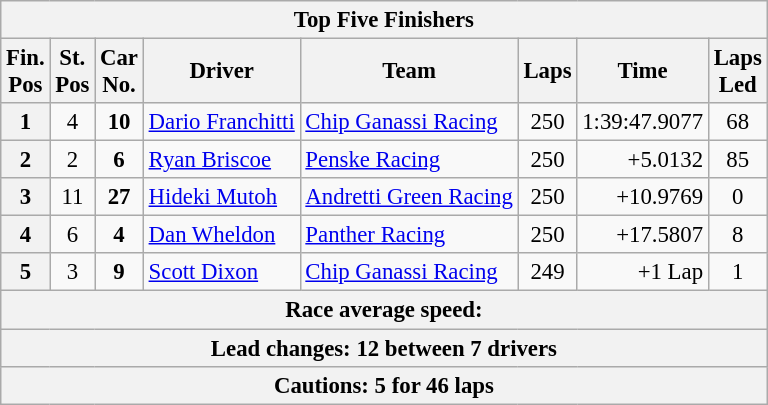<table class="wikitable" style="font-size:95%;text-align:center">
<tr>
<th colspan=9>Top Five Finishers</th>
</tr>
<tr>
<th>Fin.<br>Pos</th>
<th>St.<br>Pos</th>
<th>Car<br>No.</th>
<th>Driver</th>
<th>Team</th>
<th>Laps</th>
<th>Time</th>
<th>Laps<br>Led</th>
</tr>
<tr>
<th>1</th>
<td>4</td>
<td><strong>10</strong></td>
<td style="text-align:left"> <a href='#'>Dario Franchitti</a></td>
<td style="text-align:left"><a href='#'>Chip Ganassi Racing</a></td>
<td>250</td>
<td align=right>1:39:47.9077</td>
<td>68</td>
</tr>
<tr>
<th>2</th>
<td>2</td>
<td><strong>6</strong></td>
<td style="text-align:left"> <a href='#'>Ryan Briscoe</a></td>
<td style="text-align:left"><a href='#'>Penske Racing</a></td>
<td>250</td>
<td align=right>+5.0132</td>
<td>85</td>
</tr>
<tr>
<th>3</th>
<td>11</td>
<td><strong>27</strong></td>
<td style="text-align:left"> <a href='#'>Hideki Mutoh</a></td>
<td style="text-align:left"><a href='#'>Andretti Green Racing</a></td>
<td>250</td>
<td align=right>+10.9769</td>
<td>0</td>
</tr>
<tr>
<th>4</th>
<td>6</td>
<td><strong>4</strong></td>
<td style="text-align:left"> <a href='#'>Dan Wheldon</a></td>
<td style="text-align:left"><a href='#'>Panther Racing</a></td>
<td>250</td>
<td align=right>+17.5807</td>
<td>8</td>
</tr>
<tr>
<th>5</th>
<td>3</td>
<td><strong>9</strong></td>
<td style="text-align:left"> <a href='#'>Scott Dixon</a></td>
<td style="text-align:left"><a href='#'>Chip Ganassi Racing</a></td>
<td>249</td>
<td align=right>+1 Lap</td>
<td>1</td>
</tr>
<tr>
<th colspan=9>Race average speed: </th>
</tr>
<tr>
<th colspan=9>Lead changes: 12 between 7 drivers</th>
</tr>
<tr>
<th colspan=9>Cautions: 5 for 46 laps</th>
</tr>
</table>
